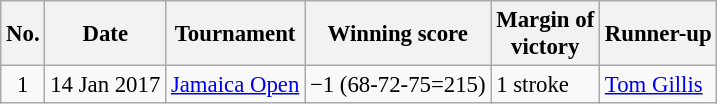<table class="wikitable" style="font-size:95%;">
<tr>
<th>No.</th>
<th>Date</th>
<th>Tournament</th>
<th>Winning score</th>
<th>Margin of<br>victory</th>
<th>Runner-up</th>
</tr>
<tr>
<td align=center>1</td>
<td align=right>14 Jan 2017</td>
<td><a href='#'>Jamaica Open</a></td>
<td>−1 (68-72-75=215)</td>
<td>1 stroke</td>
<td> <a href='#'>Tom Gillis</a></td>
</tr>
</table>
